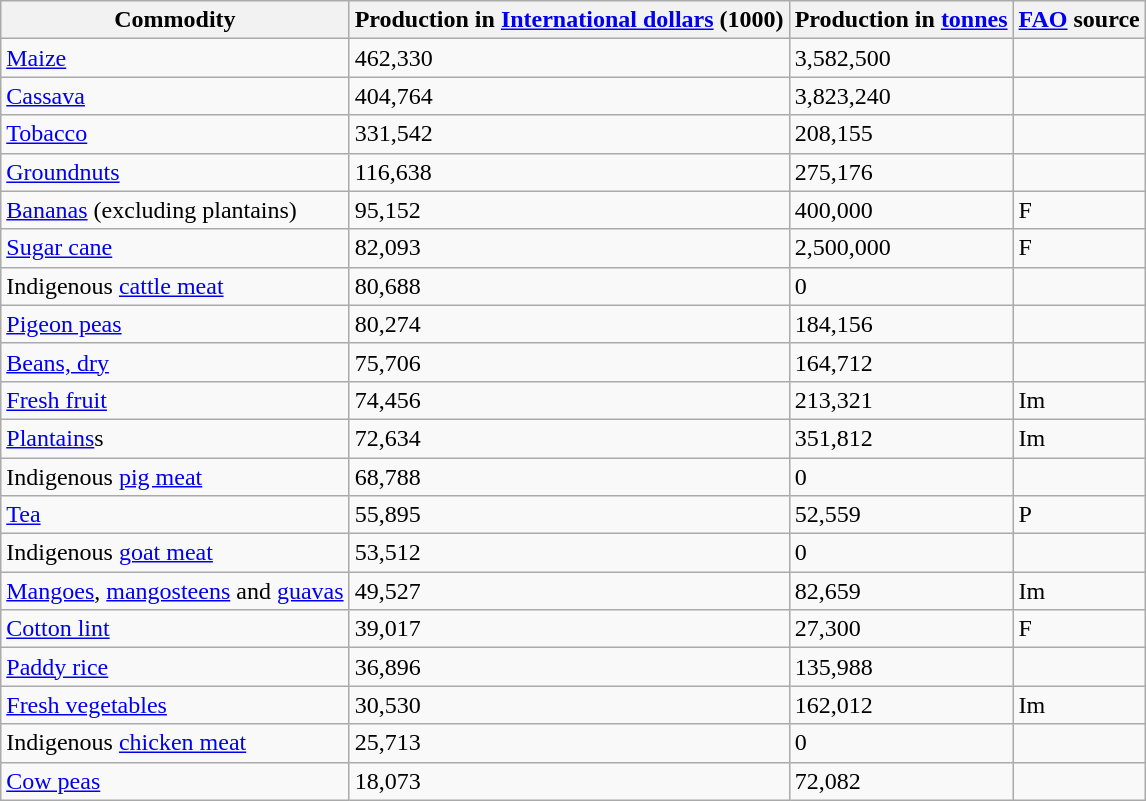<table class="sortable wikitable" style="vertical-align:top;">
<tr>
<th>Commodity</th>
<th>Production in <a href='#'>International dollars</a> (1000)</th>
<th>Production in <a href='#'>tonnes</a></th>
<th><a href='#'>FAO</a> source</th>
</tr>
<tr>
<td><a href='#'>Maize</a></td>
<td>462,330</td>
<td>3,582,500</td>
<td></td>
</tr>
<tr>
<td><a href='#'>Cassava</a></td>
<td>404,764</td>
<td>3,823,240</td>
<td></td>
</tr>
<tr>
<td><a href='#'>Tobacco</a></td>
<td>331,542</td>
<td>208,155</td>
<td></td>
</tr>
<tr>
<td><a href='#'>Groundnuts</a></td>
<td>116,638</td>
<td>275,176</td>
<td></td>
</tr>
<tr>
<td><a href='#'>Bananas</a> (excluding plantains)</td>
<td>95,152</td>
<td>400,000</td>
<td>F</td>
</tr>
<tr>
<td><a href='#'>Sugar cane</a></td>
<td>82,093</td>
<td>2,500,000</td>
<td>F</td>
</tr>
<tr>
<td>Indigenous <a href='#'>cattle meat</a></td>
<td>80,688</td>
<td>0</td>
<td></td>
</tr>
<tr>
<td><a href='#'>Pigeon peas</a></td>
<td>80,274</td>
<td>184,156</td>
<td></td>
</tr>
<tr>
<td><a href='#'>Beans, dry</a></td>
<td>75,706</td>
<td>164,712</td>
<td></td>
</tr>
<tr>
<td><a href='#'>Fresh fruit</a></td>
<td>74,456</td>
<td>213,321</td>
<td>Im</td>
</tr>
<tr>
<td><a href='#'>Plantains</a>s</td>
<td>72,634</td>
<td>351,812</td>
<td>Im</td>
</tr>
<tr>
<td>Indigenous <a href='#'>pig meat</a></td>
<td>68,788</td>
<td>0</td>
<td></td>
</tr>
<tr>
<td><a href='#'>Tea</a></td>
<td>55,895</td>
<td>52,559</td>
<td>P</td>
</tr>
<tr>
<td>Indigenous <a href='#'>goat meat</a></td>
<td>53,512</td>
<td>0</td>
<td></td>
</tr>
<tr>
<td><a href='#'>Mangoes</a>, <a href='#'>mangosteens</a> and <a href='#'>guavas</a></td>
<td>49,527</td>
<td>82,659</td>
<td>Im</td>
</tr>
<tr>
<td><a href='#'>Cotton lint</a></td>
<td>39,017</td>
<td>27,300</td>
<td>F</td>
</tr>
<tr>
<td><a href='#'>Paddy rice</a></td>
<td>36,896</td>
<td>135,988</td>
<td></td>
</tr>
<tr>
<td><a href='#'>Fresh vegetables</a></td>
<td>30,530</td>
<td>162,012</td>
<td>Im</td>
</tr>
<tr>
<td>Indigenous <a href='#'>chicken meat</a></td>
<td>25,713</td>
<td>0</td>
<td></td>
</tr>
<tr>
<td><a href='#'>Cow peas</a></td>
<td>18,073</td>
<td>72,082</td>
<td></td>
</tr>
</table>
